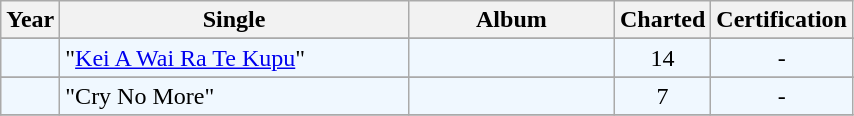<table class="wikitable">
<tr>
<th>Year</th>
<th width="225">Single</th>
<th width="130">Album</th>
<th>Charted</th>
<th width="50">Certification</th>
</tr>
<tr>
</tr>
<tr bgcolor="#F0F8FF">
<td align="left" valign="top"></td>
<td align="left" valign="top">"<a href='#'>Kei A Wai Ra Te Kupu</a>"</td>
<td align="left" valign="top"></td>
<td align="center" valign="top">14</td>
<td align="center" valign="top">-</td>
</tr>
<tr>
</tr>
<tr bgcolor="#F0F8FF">
<td align="left" valign="top"></td>
<td align="left" valign="top">"Cry No More"</td>
<td align="left" valign="top"></td>
<td align="center" valign="top">7</td>
<td align="center" valign="top">-</td>
</tr>
<tr>
</tr>
</table>
